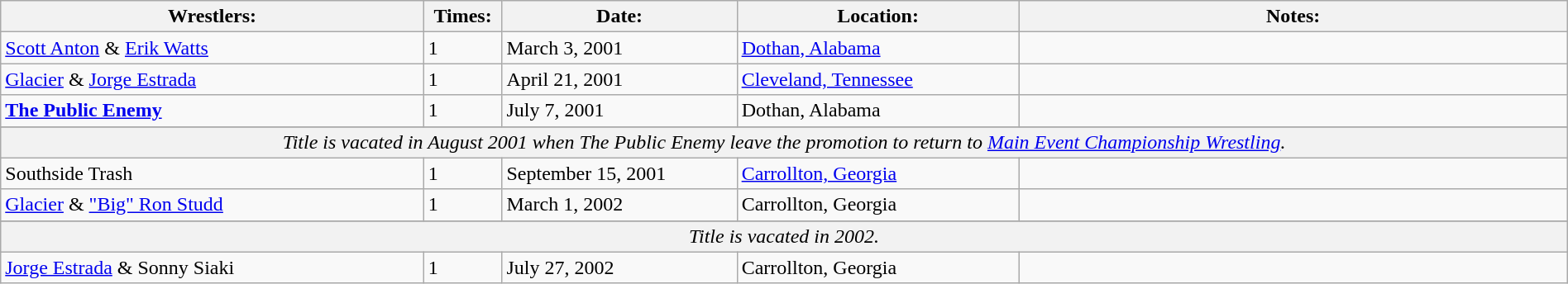<table class="wikitable" width=100%>
<tr>
<th width=27%>Wrestlers:</th>
<th width=5%>Times:</th>
<th width=15%>Date:</th>
<th width=18%>Location:</th>
<th width=35%>Notes:</th>
</tr>
<tr>
<td><a href='#'>Scott Anton</a> & <a href='#'>Erik Watts</a></td>
<td>1</td>
<td>March 3, 2001</td>
<td><a href='#'>Dothan, Alabama</a></td>
<td></td>
</tr>
<tr>
<td><a href='#'>Glacier</a> & <a href='#'>Jorge Estrada</a></td>
<td>1</td>
<td>April 21, 2001</td>
<td><a href='#'>Cleveland, Tennessee</a></td>
<td></td>
</tr>
<tr>
<td><strong><a href='#'>The Public Enemy</a></strong><br></td>
<td>1</td>
<td>July 7, 2001</td>
<td>Dothan, Alabama</td>
<td></td>
</tr>
<tr>
</tr>
<tr style="background: #f2f2f2;">
<td colspan="5" align=center><em>Title is vacated in August 2001 when The Public Enemy leave the promotion to return to <a href='#'>Main Event Championship Wrestling</a>.</em></td>
</tr>
<tr>
<td>Southside Trash<br></td>
<td>1</td>
<td>September 15, 2001</td>
<td><a href='#'>Carrollton, Georgia</a></td>
<td></td>
</tr>
<tr>
<td><a href='#'>Glacier</a>  & <a href='#'>"Big" Ron Studd</a></td>
<td>1</td>
<td>March 1, 2002</td>
<td>Carrollton, Georgia</td>
<td></td>
</tr>
<tr>
</tr>
<tr style="background: #f2f2f2;">
<td colspan="5" align=center><em>Title is vacated in 2002.</em></td>
</tr>
<tr>
<td><a href='#'>Jorge Estrada</a>  & Sonny Siaki</td>
<td>1</td>
<td>July 27, 2002</td>
<td>Carrollton, Georgia</td>
<td></td>
</tr>
</table>
